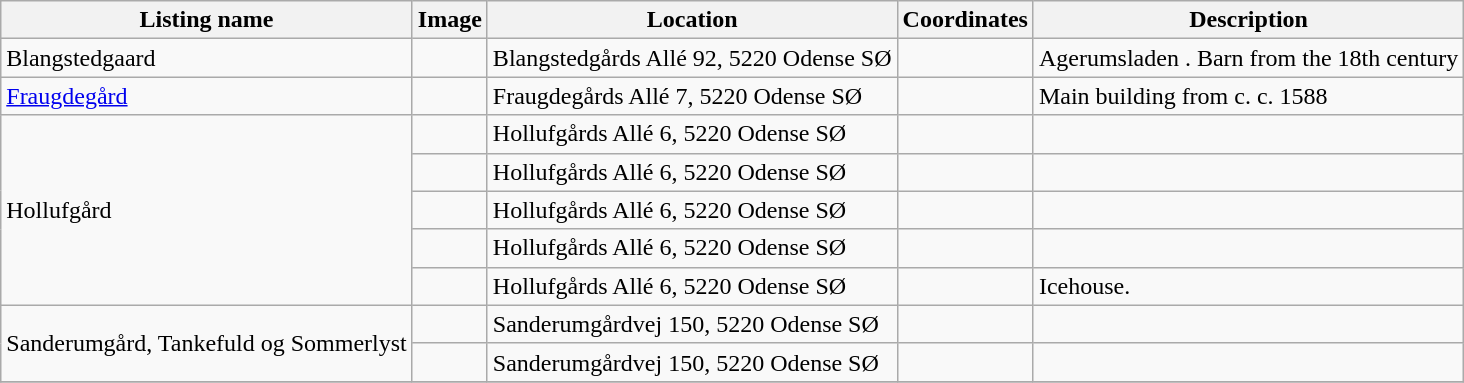<table class="wikitable sortable">
<tr>
<th>Listing name</th>
<th>Image</th>
<th>Location</th>
<th>Coordinates</th>
<th>Description</th>
</tr>
<tr>
<td>Blangstedgaard</td>
<td></td>
<td>Blangstedgårds Allé 92, 5220 Odense SØ</td>
<td></td>
<td>Agerumsladen . Barn from the 18th century</td>
</tr>
<tr>
<td><a href='#'>Fraugdegård</a></td>
<td></td>
<td>Fraugdegårds Allé 7, 5220 Odense SØ</td>
<td></td>
<td>Main building from c. c. 1588</td>
</tr>
<tr>
<td rowspan="5">Hollufgård</td>
<td></td>
<td>Hollufgårds Allé 6, 5220 Odense SØ</td>
<td></td>
<td></td>
</tr>
<tr>
<td></td>
<td>Hollufgårds Allé 6, 5220 Odense SØ</td>
<td></td>
<td></td>
</tr>
<tr>
<td></td>
<td>Hollufgårds Allé 6, 5220 Odense SØ</td>
<td></td>
<td></td>
</tr>
<tr>
<td></td>
<td>Hollufgårds Allé 6, 5220 Odense SØ</td>
<td></td>
<td></td>
</tr>
<tr>
<td></td>
<td>Hollufgårds Allé 6, 5220 Odense SØ</td>
<td></td>
<td>Icehouse.</td>
</tr>
<tr>
<td rowspan="2">Sanderumgård, Tankefuld og Sommerlyst</td>
<td></td>
<td>Sanderumgårdvej 150, 5220 Odense SØ</td>
<td></td>
<td></td>
</tr>
<tr>
<td></td>
<td>Sanderumgårdvej 150, 5220 Odense SØ</td>
<td></td>
<td></td>
</tr>
<tr>
</tr>
</table>
